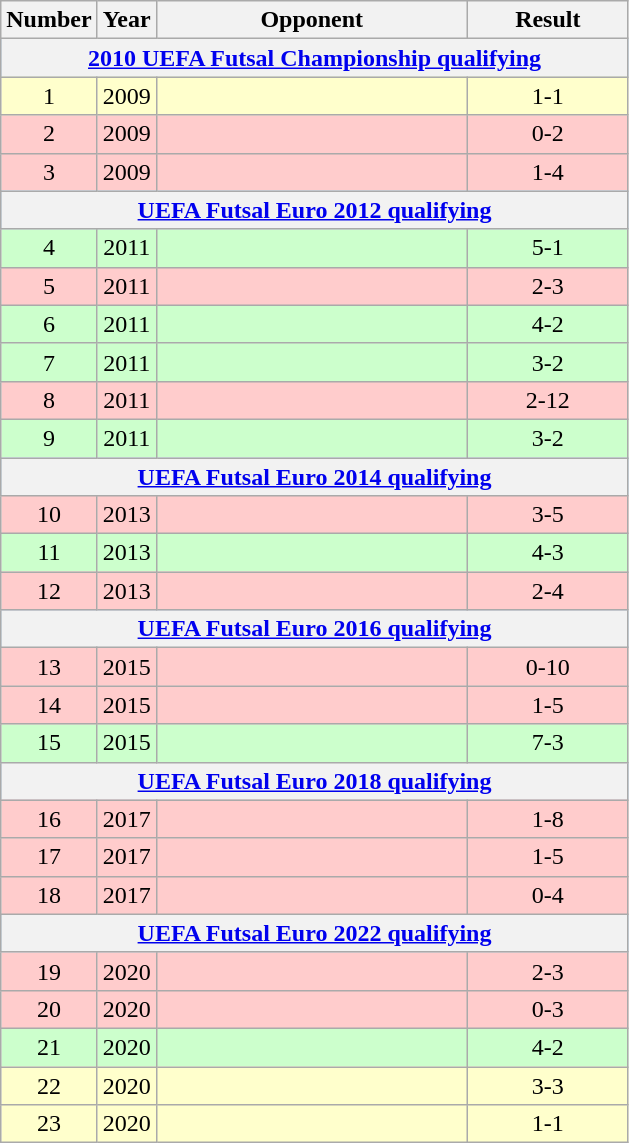<table class="wikitable">
<tr>
<th width=30>Number</th>
<th width=30>Year</th>
<th width=200>Opponent</th>
<th width=100>Result</th>
</tr>
<tr style="background:#9acdff;">
<th colspan=4><a href='#'>2010 UEFA Futsal Championship qualifying</a></th>
</tr>
<tr bgcolor=#FFFFCC>
<td align=center>1</td>
<td align=center>2009</td>
<td></td>
<td align=center>1-1</td>
</tr>
<tr bgcolor=#FFCCCC>
<td align=center>2</td>
<td align=center>2009</td>
<td></td>
<td align=center>0-2</td>
</tr>
<tr bgcolor=#FFCCCC>
<td align=center>3</td>
<td align=center>2009</td>
<td></td>
<td align=center>1-4</td>
</tr>
<tr style="background:#9acdff;">
<th colspan=4><a href='#'>UEFA Futsal Euro 2012 qualifying</a></th>
</tr>
<tr bgcolor=#CCFFCC>
<td align=center>4</td>
<td align=center>2011</td>
<td></td>
<td align=center>5-1</td>
</tr>
<tr bgcolor=#FFCCCC>
<td align=center>5</td>
<td align=center>2011</td>
<td></td>
<td align=center>2-3</td>
</tr>
<tr bgcolor=#CCFFCC>
<td align=center>6</td>
<td align=center>2011</td>
<td></td>
<td align=center>4-2</td>
</tr>
<tr bgcolor=#CCFFCC>
<td align=center>7</td>
<td align=center>2011</td>
<td></td>
<td align=center>3-2</td>
</tr>
<tr bgcolor=#FFCCCC>
<td align=center>8</td>
<td align=center>2011</td>
<td></td>
<td align=center>2-12</td>
</tr>
<tr bgcolor=#CCFFCC>
<td align=center>9</td>
<td align=center>2011</td>
<td></td>
<td align=center>3-2</td>
</tr>
<tr style="background:#9acdff;">
<th colspan=4><a href='#'>UEFA Futsal Euro 2014 qualifying</a></th>
</tr>
<tr bgcolor=#FFCCCC>
<td align=center>10</td>
<td align=center>2013</td>
<td></td>
<td align=center>3-5</td>
</tr>
<tr bgcolor=#CCFFCC>
<td align=center>11</td>
<td align=center>2013</td>
<td></td>
<td align=center>4-3</td>
</tr>
<tr bgcolor=#FFCCCC>
<td align=center>12</td>
<td align=center>2013</td>
<td></td>
<td align=center>2-4</td>
</tr>
<tr style="background:#9acdff;">
<th colspan=4><a href='#'>UEFA Futsal Euro 2016 qualifying</a></th>
</tr>
<tr bgcolor=#FFCCCC>
<td align=center>13</td>
<td align=center>2015</td>
<td></td>
<td align=center>0-10</td>
</tr>
<tr bgcolor=#FFCCCC>
<td align=center>14</td>
<td align=center>2015</td>
<td></td>
<td align=center>1-5</td>
</tr>
<tr bgcolor=#CCFFCC>
<td align=center>15</td>
<td align=center>2015</td>
<td></td>
<td align=center>7-3</td>
</tr>
<tr style="background:#9acdff;">
<th colspan=4><a href='#'>UEFA Futsal Euro 2018 qualifying</a></th>
</tr>
<tr bgcolor=#FFCCCC>
<td align=center>16</td>
<td align=center>2017</td>
<td></td>
<td align=center>1-8</td>
</tr>
<tr bgcolor=#FFCCCC>
<td align=center>17</td>
<td align=center>2017</td>
<td></td>
<td align=center>1-5</td>
</tr>
<tr bgcolor=#FFCCCC>
<td align=center>18</td>
<td align=center>2017</td>
<td></td>
<td align=center>0-4</td>
</tr>
<tr style="background:#9acdff;">
<th colspan=4><a href='#'>UEFA Futsal Euro 2022 qualifying</a></th>
</tr>
<tr bgcolor=#FFCCCC>
<td align=center>19</td>
<td align=center>2020</td>
<td></td>
<td align=center>2-3</td>
</tr>
<tr bgcolor=#FFCCCC>
<td align=center>20</td>
<td align=center>2020</td>
<td></td>
<td align=center>0-3</td>
</tr>
<tr bgcolor=#CCFFCC>
<td align=center>21</td>
<td align=center>2020</td>
<td></td>
<td align=center>4-2</td>
</tr>
<tr bgcolor=#FFFFCC>
<td align=center>22</td>
<td align=center>2020</td>
<td></td>
<td align=center>3-3</td>
</tr>
<tr bgcolor=#FFFFCC>
<td align=center>23</td>
<td align=center>2020</td>
<td></td>
<td align=center>1-1</td>
</tr>
</table>
